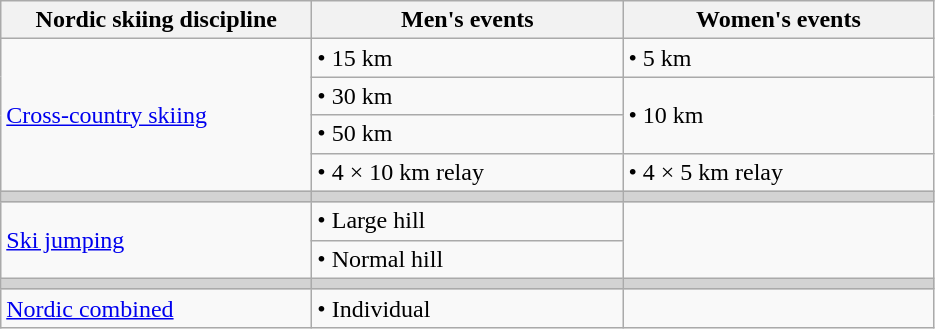<table class="wikitable">
<tr>
<th width=200!>Nordic skiing discipline</th>
<th width=200!>Men's events</th>
<th width=200!>Women's events</th>
</tr>
<tr>
<td rowspan=4><a href='#'>Cross-country skiing</a></td>
<td>• 15 km</td>
<td>• 5 km</td>
</tr>
<tr>
<td>• 30 km</td>
<td rowspan=2>• 10 km</td>
</tr>
<tr>
<td>• 50 km</td>
</tr>
<tr>
<td>• 4 × 10 km relay</td>
<td>• 4 × 5 km relay</td>
</tr>
<tr bgcolor=lightgray>
<td></td>
<td></td>
<td></td>
</tr>
<tr>
<td rowspan=2><a href='#'>Ski jumping</a></td>
<td>• Large hill</td>
<td rowspan=2></td>
</tr>
<tr>
<td>• Normal hill</td>
</tr>
<tr bgcolor=lightgray>
<td></td>
<td></td>
<td></td>
</tr>
<tr>
<td><a href='#'>Nordic combined</a></td>
<td>• Individual</td>
<td></td>
</tr>
</table>
